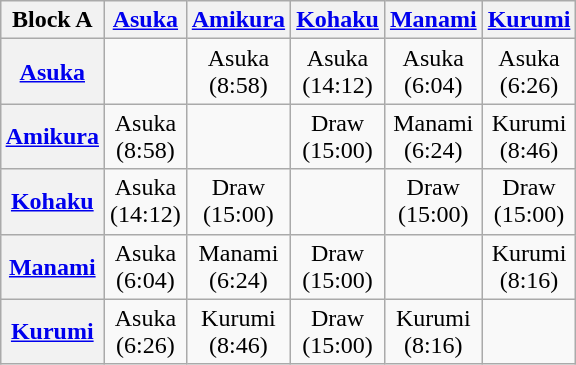<table class="wikitable" style="text-align:center; margin: 1em auto 1em auto;" width="25%">
<tr>
<th>Block A</th>
<th><a href='#'>Asuka</a></th>
<th><a href='#'>Amikura</a></th>
<th><a href='#'>Kohaku</a></th>
<th><a href='#'>Manami</a></th>
<th><a href='#'>Kurumi</a></th>
</tr>
<tr>
<th><a href='#'>Asuka</a></th>
<td></td>
<td>Asuka<br>(8:58)</td>
<td>Asuka<br>(14:12)</td>
<td>Asuka<br>(6:04)</td>
<td>Asuka<br>(6:26)</td>
</tr>
<tr>
<th><a href='#'>Amikura</a></th>
<td>Asuka<br>(8:58)</td>
<td></td>
<td>Draw<br>(15:00)</td>
<td>Manami<br>(6:24)</td>
<td>Kurumi<br>(8:46)</td>
</tr>
<tr>
<th><a href='#'>Kohaku</a></th>
<td>Asuka<br>(14:12)</td>
<td>Draw<br>(15:00)</td>
<td></td>
<td>Draw<br>(15:00)</td>
<td>Draw<br>(15:00)</td>
</tr>
<tr>
<th><a href='#'>Manami</a></th>
<td>Asuka<br>(6:04)</td>
<td>Manami<br>(6:24)</td>
<td>Draw<br>(15:00)</td>
<td></td>
<td>Kurumi<br>(8:16)</td>
</tr>
<tr>
<th><a href='#'>Kurumi</a></th>
<td>Asuka<br>(6:26)</td>
<td>Kurumi<br>(8:46)</td>
<td>Draw<br>(15:00)</td>
<td>Kurumi<br>(8:16)</td>
<td></td>
</tr>
</table>
